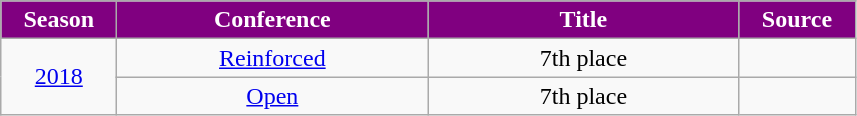<table class="wikitable" style="text-align:center;">
<tr>
<th style="width:70px;  background:#800080; color:#FFFFFF;">Season</th>
<th style="width:200px; background:#800080; color:#FFFFFF;">Conference</th>
<th style="width:200px; background:#800080; color:#FFFFFF;">Title</th>
<th style="width:70px;  background:#800080; color:#FFFFFF;">Source</th>
</tr>
<tr>
<td rowspan=2><a href='#'>2018</a></td>
<td><a href='#'>Reinforced</a></td>
<td>7th place</td>
<td></td>
</tr>
<tr>
<td><a href='#'>Open</a></td>
<td>7th place</td>
<td></td>
</tr>
</table>
